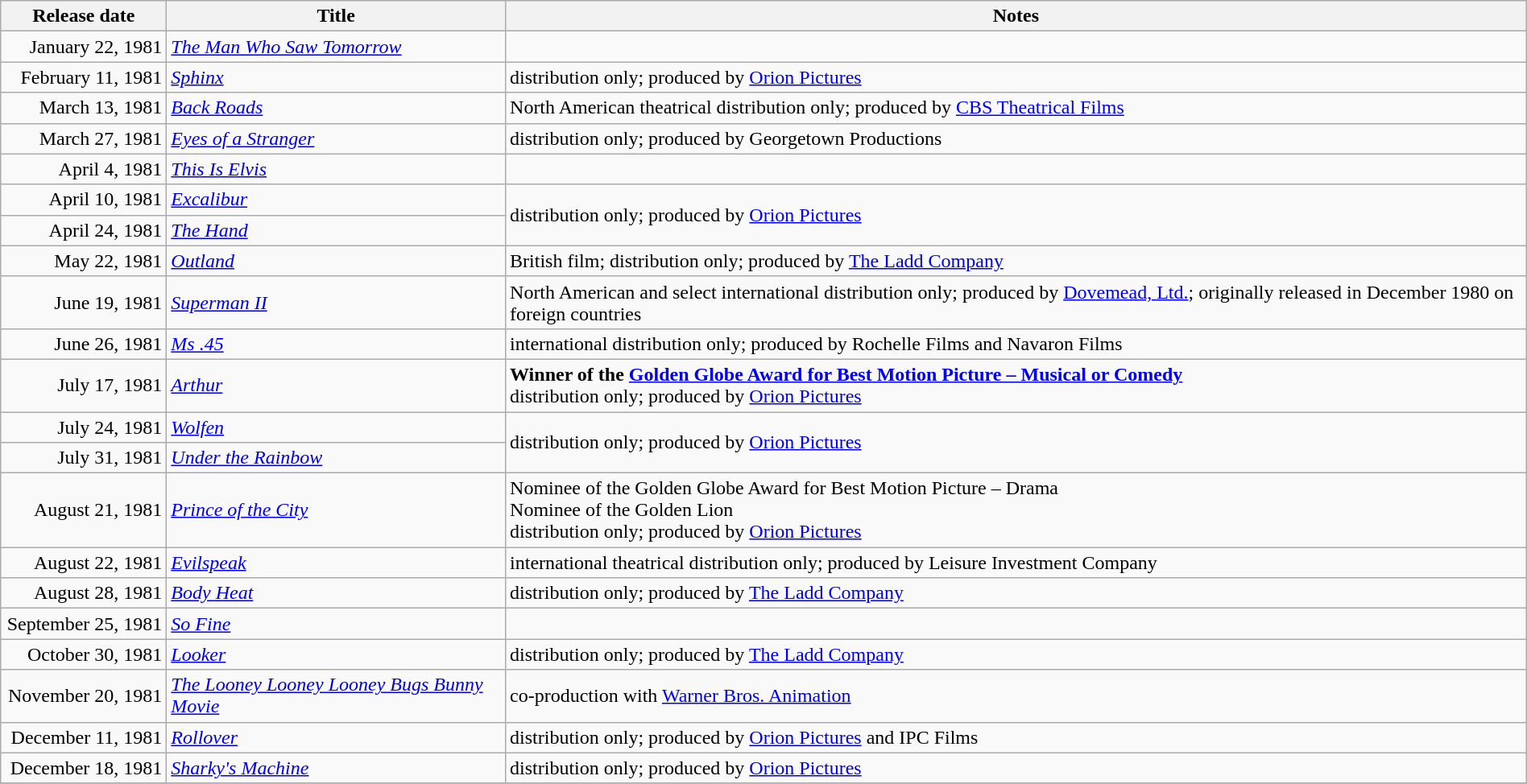<table class="wikitable sortable" style="width:100%;">
<tr>
<th scope="col" style="width:130px;">Release date</th>
<th>Title</th>
<th>Notes</th>
</tr>
<tr>
<td style="text-align:right;">January 22, 1981</td>
<td><em><a href='#'>The Man Who Saw Tomorrow</a></em></td>
<td></td>
</tr>
<tr>
<td style="text-align:right;">February 11, 1981</td>
<td><em><a href='#'>Sphinx</a></em></td>
<td>distribution only; produced by <a href='#'>Orion Pictures</a></td>
</tr>
<tr>
<td style="text-align:right;">March 13, 1981</td>
<td><em><a href='#'>Back Roads</a></em></td>
<td>North American theatrical distribution only; produced by <a href='#'>CBS Theatrical Films</a></td>
</tr>
<tr>
<td style="text-align:right;">March 27, 1981</td>
<td><em><a href='#'>Eyes of a Stranger</a></em></td>
<td>distribution only; produced by Georgetown Productions</td>
</tr>
<tr>
<td style="text-align:right;">April 4, 1981</td>
<td><em><a href='#'>This Is Elvis</a></em></td>
<td></td>
</tr>
<tr>
<td style="text-align:right;">April 10, 1981</td>
<td><em><a href='#'>Excalibur</a></em></td>
<td rowspan="2">distribution only; produced by <a href='#'>Orion Pictures</a></td>
</tr>
<tr>
<td style="text-align:right;">April 24, 1981</td>
<td><em><a href='#'>The Hand</a></em></td>
</tr>
<tr>
<td style="text-align:right;">May 22, 1981</td>
<td><em><a href='#'>Outland</a></em></td>
<td>British film; distribution only; produced by <a href='#'>The Ladd Company</a></td>
</tr>
<tr>
<td style="text-align:right;">June 19, 1981</td>
<td><em><a href='#'>Superman II</a></em></td>
<td>North American and select international distribution only; produced by <a href='#'>Dovemead, Ltd.</a>; originally released in December 1980 on foreign countries</td>
</tr>
<tr>
<td style="text-align:right;">June 26, 1981</td>
<td><em><a href='#'>Ms .45</a></em></td>
<td>international distribution only; produced by Rochelle Films and Navaron Films</td>
</tr>
<tr>
<td style="text-align:right;">July 17, 1981</td>
<td><em><a href='#'>Arthur</a></em></td>
<td><strong>Winner of the <a href='#'>Golden Globe Award for Best Motion Picture – Musical or Comedy</a></strong><br>distribution only; produced by <a href='#'>Orion Pictures</a></td>
</tr>
<tr>
<td style="text-align:right;">July 24, 1981</td>
<td><em><a href='#'>Wolfen</a></em></td>
<td rowspan="2">distribution only; produced by <a href='#'>Orion Pictures</a></td>
</tr>
<tr>
<td style="text-align:right;">July 31, 1981</td>
<td><em><a href='#'>Under the Rainbow</a></em></td>
</tr>
<tr>
<td style="text-align:right;">August 21, 1981</td>
<td><em><a href='#'>Prince of the City</a></em></td>
<td>Nominee of the Golden Globe Award for Best Motion Picture – Drama<br>Nominee of the Golden Lion<br>distribution only; produced by <a href='#'>Orion Pictures</a></td>
</tr>
<tr>
<td style="text-align:right;">August 22, 1981</td>
<td><em><a href='#'>Evilspeak</a></em></td>
<td>international theatrical distribution only; produced by Leisure Investment Company</td>
</tr>
<tr>
<td style="text-align:right;">August 28, 1981</td>
<td><em><a href='#'>Body Heat</a></em></td>
<td>distribution only; produced by <a href='#'>The Ladd Company</a></td>
</tr>
<tr>
<td style="text-align:right;">September 25, 1981</td>
<td><em><a href='#'>So Fine</a></em></td>
<td></td>
</tr>
<tr>
<td style="text-align:right;">October 30, 1981</td>
<td><em><a href='#'>Looker</a></em></td>
<td>distribution only; produced by <a href='#'>The Ladd Company</a></td>
</tr>
<tr>
<td style="text-align:right;">November 20, 1981</td>
<td><em><a href='#'>The Looney Looney Looney Bugs Bunny Movie</a></em></td>
<td>co-production with <a href='#'>Warner Bros. Animation</a></td>
</tr>
<tr>
<td style="text-align:right;">December 11, 1981</td>
<td><em><a href='#'>Rollover</a></em></td>
<td>distribution only; produced by <a href='#'>Orion Pictures</a> and IPC Films</td>
</tr>
<tr>
<td style="text-align:right;">December 18, 1981</td>
<td><em><a href='#'>Sharky's Machine</a></em></td>
<td>distribution only; produced by <a href='#'>Orion Pictures</a></td>
</tr>
<tr>
</tr>
</table>
